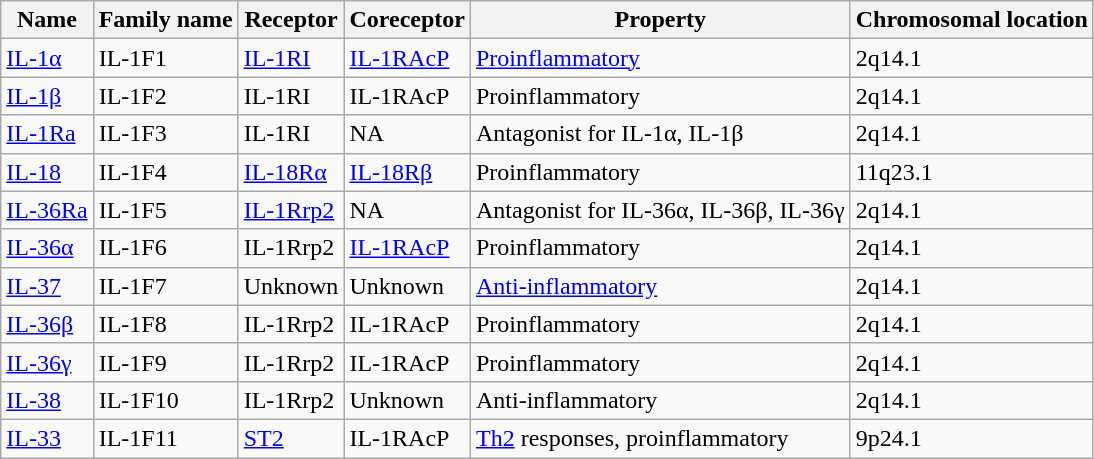<table class=wikitable>
<tr>
<th>Name</th>
<th>Family name</th>
<th>Receptor</th>
<th>Coreceptor</th>
<th>Property</th>
<th>Chromosomal location</th>
</tr>
<tr>
<td><a href='#'>IL-1α</a></td>
<td>IL-1F1</td>
<td><a href='#'>IL-1RI</a></td>
<td><a href='#'>IL-1RAcP</a></td>
<td><a href='#'>Proinflammatory</a></td>
<td>2q14.1</td>
</tr>
<tr>
<td><a href='#'>IL-1β</a></td>
<td>IL-1F2</td>
<td>IL-1RI</td>
<td>IL-1RAcP</td>
<td>Proinflammatory</td>
<td>2q14.1</td>
</tr>
<tr>
<td><a href='#'>IL-1Ra</a></td>
<td>IL-1F3</td>
<td>IL-1RI</td>
<td>NA</td>
<td>Antagonist for IL-1α, IL-1β</td>
<td>2q14.1</td>
</tr>
<tr>
<td><a href='#'>IL-18</a></td>
<td>IL-1F4</td>
<td><a href='#'>IL-18Rα</a></td>
<td><a href='#'>IL-18Rβ</a></td>
<td>Proinflammatory</td>
<td>11q23.1</td>
</tr>
<tr>
<td><a href='#'>IL-36Ra</a></td>
<td>IL-1F5</td>
<td><a href='#'>IL-1Rrp2</a></td>
<td>NA</td>
<td>Antagonist for IL-36α, IL-36β, IL-36γ</td>
<td>2q14.1</td>
</tr>
<tr>
<td><a href='#'>IL-36α</a></td>
<td>IL-1F6</td>
<td>IL-1Rrp2</td>
<td><a href='#'>IL-1RAcP</a></td>
<td>Proinflammatory</td>
<td>2q14.1</td>
</tr>
<tr>
<td><a href='#'>IL-37</a></td>
<td>IL-1F7</td>
<td>Unknown</td>
<td>Unknown</td>
<td><a href='#'>Anti-inflammatory</a></td>
<td>2q14.1</td>
</tr>
<tr>
<td><a href='#'>IL-36β</a></td>
<td>IL-1F8</td>
<td>IL-1Rrp2</td>
<td>IL-1RAcP</td>
<td>Proinflammatory</td>
<td>2q14.1</td>
</tr>
<tr>
<td><a href='#'>IL-36γ</a></td>
<td>IL-1F9</td>
<td>IL-1Rrp2</td>
<td>IL-1RAcP</td>
<td>Proinflammatory</td>
<td>2q14.1</td>
</tr>
<tr>
<td><a href='#'>IL-38</a></td>
<td>IL-1F10</td>
<td>IL-1Rrp2</td>
<td>Unknown</td>
<td>Anti-inflammatory</td>
<td>2q14.1</td>
</tr>
<tr>
<td><a href='#'>IL-33</a></td>
<td>IL-1F11</td>
<td><a href='#'>ST2</a></td>
<td>IL-1RAcP</td>
<td><a href='#'>Th2</a> responses, proinflammatory</td>
<td>9p24.1</td>
</tr>
</table>
